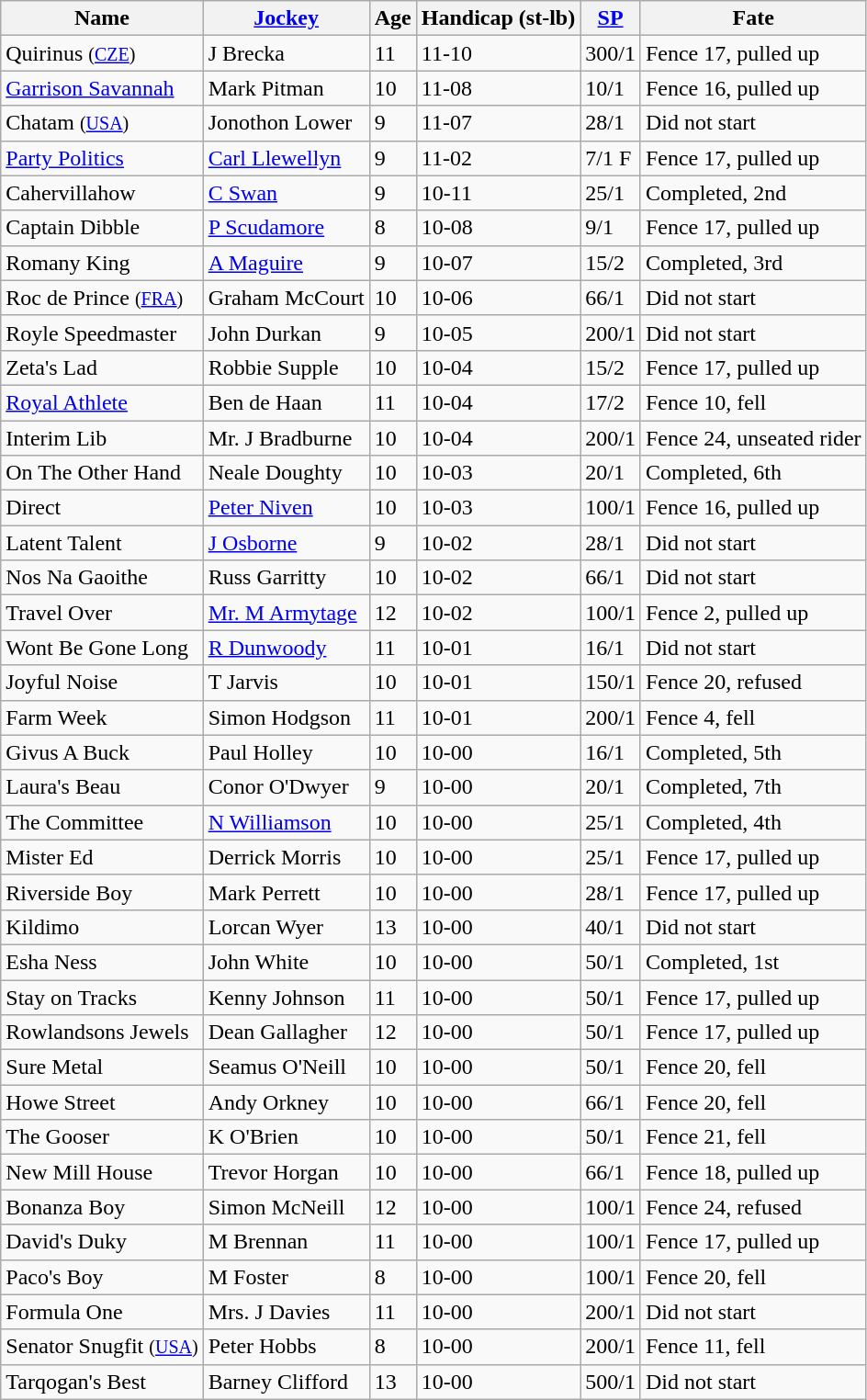<table class="wikitable sortable">
<tr>
<th>Name</th>
<th><a href='#'>Jockey</a></th>
<th>Age</th>
<th>Handicap (st-lb)</th>
<th><a href='#'>SP</a></th>
<th>Fate</th>
</tr>
<tr>
<td>Quirinus <small>(<a href='#'>CZE</a>)</small></td>
<td>J Brecka</td>
<td>11</td>
<td>11-10</td>
<td>300/1</td>
<td>Fence 17, pulled up</td>
</tr>
<tr>
<td><a href='#'>Garrison Savannah</a></td>
<td>Mark Pitman</td>
<td>10</td>
<td>11-08</td>
<td>10/1</td>
<td>Fence 16, pulled up</td>
</tr>
<tr>
<td>Chatam <small>(<a href='#'>USA</a>)</small></td>
<td>Jonothon Lower</td>
<td>9</td>
<td>11-07</td>
<td>28/1</td>
<td>Did not start</td>
</tr>
<tr>
<td><a href='#'>Party Politics</a></td>
<td><a href='#'>Carl Llewellyn</a></td>
<td>9</td>
<td>11-02</td>
<td>7/1 F</td>
<td>Fence 17, pulled up</td>
</tr>
<tr>
<td>Cahervillahow</td>
<td><a href='#'>C Swan</a></td>
<td>9</td>
<td>10-11</td>
<td>25/1</td>
<td>Completed, 2nd</td>
</tr>
<tr>
<td>Captain Dibble</td>
<td><a href='#'>P Scudamore</a></td>
<td>8</td>
<td>10-08</td>
<td>9/1</td>
<td>Fence 17, pulled up</td>
</tr>
<tr>
<td>Romany King</td>
<td><a href='#'>A Maguire</a></td>
<td>9</td>
<td>10-07</td>
<td>15/2</td>
<td>Completed, 3rd</td>
</tr>
<tr>
<td>Roc de Prince <small>(<a href='#'>FRA</a>)</small></td>
<td>Graham McCourt</td>
<td>10</td>
<td>10-06</td>
<td>66/1</td>
<td>Did not start</td>
</tr>
<tr>
<td>Royle Speedmaster</td>
<td>John Durkan</td>
<td>9</td>
<td>10-05</td>
<td>200/1</td>
<td>Did not start</td>
</tr>
<tr>
<td>Zeta's Lad</td>
<td>Robbie Supple</td>
<td>10</td>
<td>10-04</td>
<td>15/2</td>
<td>Fence 17, pulled up</td>
</tr>
<tr>
<td><a href='#'>Royal Athlete</a></td>
<td>Ben de Haan</td>
<td>11</td>
<td>10-04</td>
<td>17/2</td>
<td>Fence 10, fell</td>
</tr>
<tr>
<td>Interim Lib</td>
<td>Mr. J Bradburne</td>
<td>10</td>
<td>10-04</td>
<td>200/1</td>
<td>Fence 24, unseated rider</td>
</tr>
<tr>
<td>On The Other Hand</td>
<td>Neale Doughty</td>
<td>10</td>
<td>10-03</td>
<td>20/1</td>
<td>Completed, 6th</td>
</tr>
<tr>
<td>Direct</td>
<td><a href='#'>Peter Niven</a></td>
<td>10</td>
<td>10-03</td>
<td>100/1</td>
<td>Fence 16, pulled up</td>
</tr>
<tr>
<td>Latent Talent</td>
<td><a href='#'>J Osborne</a></td>
<td>9</td>
<td>10-02</td>
<td>28/1</td>
<td>Did not start</td>
</tr>
<tr>
<td>Nos Na Gaoithe</td>
<td>Russ Garritty</td>
<td>10</td>
<td>10-02</td>
<td>66/1</td>
<td>Did not start</td>
</tr>
<tr>
<td>Travel Over</td>
<td><a href='#'>Mr. M Armytage</a></td>
<td>12</td>
<td>10-02</td>
<td>100/1</td>
<td>Fence 2, pulled up</td>
</tr>
<tr>
<td>Wont Be Gone Long</td>
<td><a href='#'>R Dunwoody</a></td>
<td>11</td>
<td>10-01</td>
<td>16/1</td>
<td>Did not start</td>
</tr>
<tr>
<td>Joyful Noise</td>
<td>T Jarvis</td>
<td>10</td>
<td>10-01</td>
<td>150/1</td>
<td>Fence 20, refused</td>
</tr>
<tr>
<td>Farm Week</td>
<td>Simon Hodgson</td>
<td>11</td>
<td>10-01</td>
<td>200/1</td>
<td>Fence 4, fell</td>
</tr>
<tr>
<td>Givus A Buck</td>
<td>Paul Holley</td>
<td>10</td>
<td>10-00</td>
<td>16/1</td>
<td>Completed, 5th</td>
</tr>
<tr>
<td>Laura's Beau</td>
<td>Conor O'Dwyer</td>
<td>9</td>
<td>10-00</td>
<td>20/1</td>
<td>Completed, 7th</td>
</tr>
<tr>
<td>The Committee</td>
<td><a href='#'>N Williamson</a></td>
<td>10</td>
<td>10-00</td>
<td>25/1</td>
<td>Completed, 4th</td>
</tr>
<tr>
<td>Mister Ed</td>
<td>Derrick Morris</td>
<td>10</td>
<td>10-00</td>
<td>25/1</td>
<td>Fence 17, pulled up</td>
</tr>
<tr>
<td>Riverside Boy</td>
<td>Mark Perrett</td>
<td>10</td>
<td>10-00</td>
<td>28/1</td>
<td>Fence 17, pulled up</td>
</tr>
<tr>
<td>Kildimo</td>
<td>Lorcan Wyer</td>
<td>13</td>
<td>10-00</td>
<td>40/1</td>
<td>Did not start</td>
</tr>
<tr>
<td>Esha Ness</td>
<td>John White</td>
<td>10</td>
<td>10-00</td>
<td>50/1</td>
<td>Completed, 1st</td>
</tr>
<tr>
<td>Stay on Tracks</td>
<td>Kenny Johnson</td>
<td>11</td>
<td>10-00</td>
<td>50/1</td>
<td>Fence 17, pulled up</td>
</tr>
<tr>
<td>Rowlandsons Jewels</td>
<td>Dean Gallagher</td>
<td>12</td>
<td>10-00</td>
<td>50/1</td>
<td>Fence 17, pulled up</td>
</tr>
<tr>
<td>Sure Metal</td>
<td>Seamus O'Neill</td>
<td>10</td>
<td>10-00</td>
<td>50/1</td>
<td>Fence 20, fell</td>
</tr>
<tr>
<td>Howe Street</td>
<td>Andy Orkney</td>
<td>10</td>
<td>10-00</td>
<td>66/1</td>
<td>Fence 20, fell</td>
</tr>
<tr>
<td>The Gooser</td>
<td>K O'Brien</td>
<td>10</td>
<td>10-00</td>
<td>50/1</td>
<td>Fence 21, fell</td>
</tr>
<tr>
<td>New Mill House</td>
<td>Trevor Horgan</td>
<td>10</td>
<td>10-00</td>
<td>66/1</td>
<td>Fence 18, pulled up</td>
</tr>
<tr>
<td>Bonanza Boy</td>
<td>Simon McNeill</td>
<td>12</td>
<td>10-00</td>
<td>100/1</td>
<td>Fence 24, refused</td>
</tr>
<tr>
<td>David's Duky</td>
<td>M Brennan</td>
<td>11</td>
<td>10-00</td>
<td>100/1</td>
<td>Fence 17, pulled up</td>
</tr>
<tr>
<td>Paco's Boy</td>
<td>M Foster</td>
<td>8</td>
<td>10-00</td>
<td>100/1</td>
<td>Fence 20, fell</td>
</tr>
<tr>
<td>Formula One</td>
<td>Mrs. J Davies</td>
<td>11</td>
<td>10-00</td>
<td>200/1</td>
<td>Did not start</td>
</tr>
<tr>
<td>Senator Snugfit <small>(<a href='#'>USA</a>)</small></td>
<td>Peter Hobbs</td>
<td>8</td>
<td>10-00</td>
<td>200/1</td>
<td>Fence 11, fell</td>
</tr>
<tr>
<td>Tarqogan's Best</td>
<td>Barney Clifford</td>
<td>13</td>
<td>10-00</td>
<td>500/1</td>
<td>Did not start</td>
</tr>
</table>
